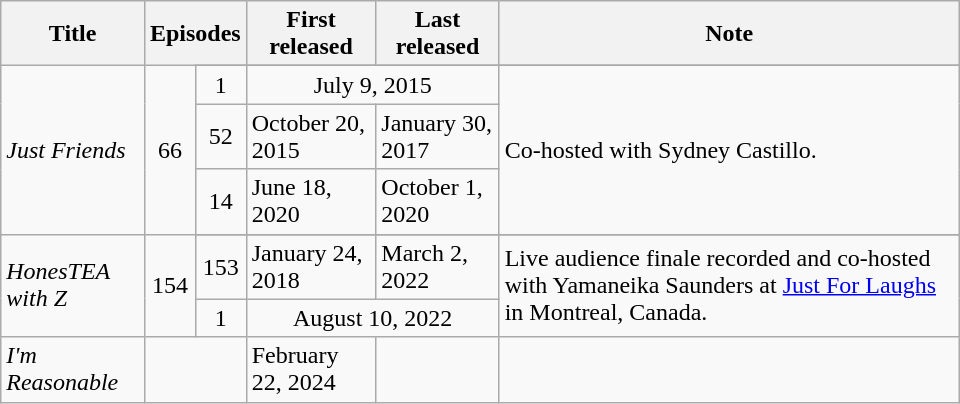<table class="wikitable sortable" style="max-width:40em;">
<tr>
<th>Title</th>
<th colspan="2">Episodes</th>
<th>First released</th>
<th>Last released</th>
<th>Note</th>
</tr>
<tr>
<td rowspan="4"><em>Just Friends</em></td>
<td rowspan="4" align="center">66</td>
</tr>
<tr>
<td align="center">1</td>
<td colspan="2" align="center">July 9, 2015</td>
<td rowspan="3">Co-hosted with Sydney Castillo.</td>
</tr>
<tr>
<td align="center">52</td>
<td>October 20, 2015</td>
<td>January 30, 2017</td>
</tr>
<tr>
<td align="center">14</td>
<td>June 18, 2020</td>
<td>October 1, 2020</td>
</tr>
<tr>
<td rowspan="3"><em>HonesTEA with Z</em></td>
<td rowspan="3" align="center">154</td>
</tr>
<tr>
<td align="center">153</td>
<td>January 24, 2018</td>
<td>March 2, 2022</td>
<td rowspan="2">Live audience finale recorded and co-hosted with Yamaneika Saunders at <a href='#'>Just For Laughs</a> in Montreal, Canada.</td>
</tr>
<tr>
<td align="center">1</td>
<td colspan="2" align="center">August 10, 2022</td>
</tr>
<tr>
<td><em>I'm Reasonable</em></td>
<td colspan="2" align="center"></td>
<td>February 22, 2024</td>
<td align="center"></td>
<td></td>
</tr>
</table>
